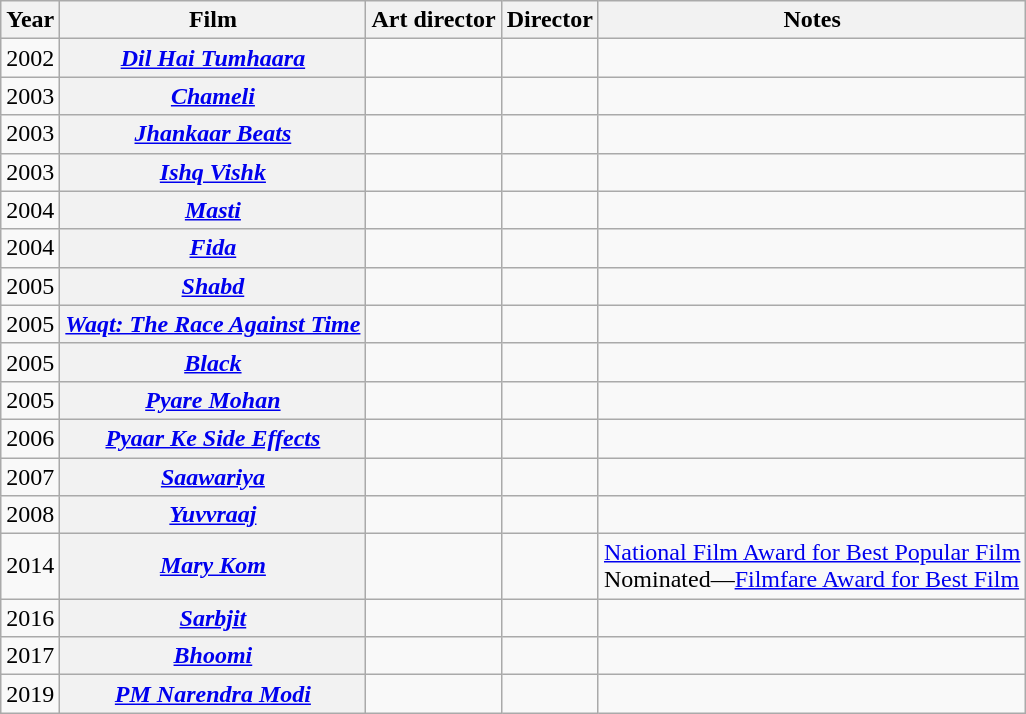<table class="wikitable sortable plainrowheaders">
<tr style="text-align:center;">
<th scope="col">Year</th>
<th scope="col">Film</th>
<th scope="col">Art director</th>
<th scope="col">Director</th>
<th class="unsortable" scope="col">Notes</th>
</tr>
<tr>
<td>2002</td>
<th scope="row"><em><a href='#'>Dil Hai Tumhaara</a></em></th>
<td></td>
<td></td>
<td></td>
</tr>
<tr>
<td>2003</td>
<th scope="row"><em><a href='#'>Chameli</a></em></th>
<td></td>
<td></td>
<td></td>
</tr>
<tr>
<td>2003</td>
<th scope="row"><em><a href='#'>Jhankaar Beats</a></em></th>
<td></td>
<td></td>
<td></td>
</tr>
<tr>
<td>2003</td>
<th scope="row"><em><a href='#'>Ishq Vishk</a></em></th>
<td></td>
<td></td>
<td></td>
</tr>
<tr>
<td>2004</td>
<th scope="row"><em><a href='#'>Masti</a></em></th>
<td></td>
<td></td>
<td></td>
</tr>
<tr>
<td>2004</td>
<th scope="row"><em><a href='#'>Fida</a></em></th>
<td></td>
<td></td>
<td></td>
</tr>
<tr>
<td>2005</td>
<th scope="row"><em><a href='#'>Shabd</a></em></th>
<td></td>
<td></td>
<td></td>
</tr>
<tr>
<td>2005</td>
<th scope="row"><em><a href='#'>Waqt: The Race Against Time</a></em></th>
<td></td>
<td></td>
<td></td>
</tr>
<tr>
<td>2005</td>
<th scope="row"><em><a href='#'>Black</a></em></th>
<td></td>
<td></td>
<td></td>
</tr>
<tr>
<td>2005</td>
<th scope="row"><em><a href='#'>Pyare Mohan</a></em></th>
<td></td>
<td></td>
<td></td>
</tr>
<tr>
<td>2006</td>
<th scope="row"><em><a href='#'>Pyaar Ke Side Effects</a></em></th>
<td></td>
<td></td>
<td></td>
</tr>
<tr>
<td>2007</td>
<th scope="row"><em><a href='#'>Saawariya</a></em></th>
<td></td>
<td></td>
<td></td>
</tr>
<tr>
<td>2008</td>
<th scope="row"><em><a href='#'>Yuvvraaj</a></em></th>
<td></td>
<td></td>
<td></td>
</tr>
<tr>
<td>2014</td>
<th scope="row"><em><a href='#'>Mary Kom</a></em></th>
<td></td>
<td></td>
<td><a href='#'>National Film Award for Best Popular Film</a><br>Nominated—<a href='#'>Filmfare Award for Best Film</a></td>
</tr>
<tr>
<td>2016</td>
<th scope="row"><em><a href='#'>Sarbjit</a></em></th>
<td></td>
<td></td>
<td></td>
</tr>
<tr>
<td>2017</td>
<th scope="row"><em><a href='#'>Bhoomi</a></em></th>
<td></td>
<td></td>
<td></td>
</tr>
<tr>
<td>2019</td>
<th scope="row"><em><a href='#'>PM Narendra Modi</a></em></th>
<td></td>
<td></td>
<td></td>
</tr>
</table>
